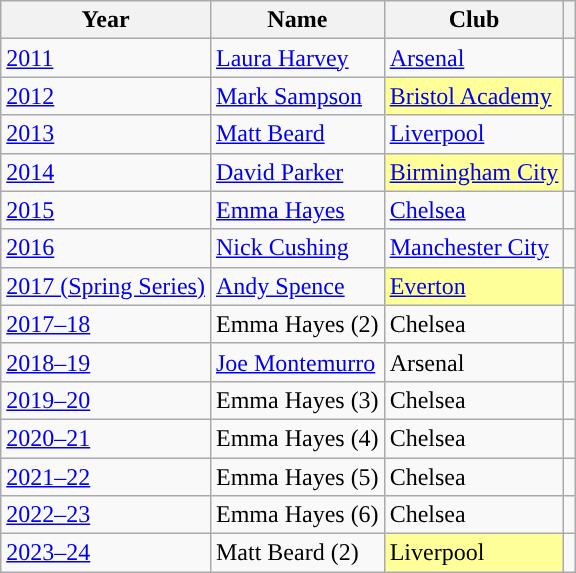<table class="wikitable">
<tr>
<th scope=col>Year</th>
<th scope=col>Name</th>
<th scope=col>Club</th>
<th scope=col></th>
</tr>
<tr>
<td><a href='#'>2011</a></td>
<td> <a href='#'>Laura Harvey</a></td>
<td><a href='#'>Arsenal</a></td>
<td></td>
</tr>
<tr>
<td><a href='#'>2012</a></td>
<td> <a href='#'>Mark Sampson</a></td>
<td style="background:#ff9"><a href='#'>Bristol Academy</a> </td>
<td></td>
</tr>
<tr>
<td><a href='#'>2013</a></td>
<td> <a href='#'>Matt Beard</a></td>
<td><a href='#'>Liverpool</a></td>
<td></td>
</tr>
<tr>
<td><a href='#'>2014</a></td>
<td> <a href='#'>David Parker</a></td>
<td style="background:#ff9"><a href='#'>Birmingham City</a> </td>
<td></td>
</tr>
<tr>
<td><a href='#'>2015</a></td>
<td> <a href='#'>Emma Hayes</a></td>
<td><a href='#'>Chelsea</a></td>
<td></td>
</tr>
<tr>
<td><a href='#'>2016</a></td>
<td> <a href='#'>Nick Cushing</a></td>
<td><a href='#'>Manchester City</a></td>
<td></td>
</tr>
<tr>
<td><a href='#'>2017 (Spring Series)</a></td>
<td> <a href='#'>Andy Spence</a></td>
<td style="background:#ff9"><a href='#'>Everton</a> </td>
<td></td>
</tr>
<tr>
<td><a href='#'>2017–18</a></td>
<td> Emma Hayes (2)</td>
<td>Chelsea</td>
<td></td>
</tr>
<tr>
<td><a href='#'>2018–19</a></td>
<td> <a href='#'>Joe Montemurro</a></td>
<td>Arsenal</td>
<td></td>
</tr>
<tr>
<td><a href='#'>2019–20</a></td>
<td> Emma Hayes (3)</td>
<td>Chelsea</td>
<td></td>
</tr>
<tr>
<td><a href='#'>2020–21</a></td>
<td> Emma Hayes (4)</td>
<td>Chelsea</td>
<td></td>
</tr>
<tr>
<td><a href='#'>2021–22</a></td>
<td> Emma Hayes (5)</td>
<td>Chelsea</td>
<td></td>
</tr>
<tr>
<td><a href='#'>2022–23</a></td>
<td> Emma Hayes (6)</td>
<td>Chelsea</td>
<td></td>
</tr>
<tr>
<td><a href='#'>2023–24</a></td>
<td> Matt Beard (2)</td>
<td style="background:#ff9">Liverpool </td>
<td></td>
</tr>
</table>
